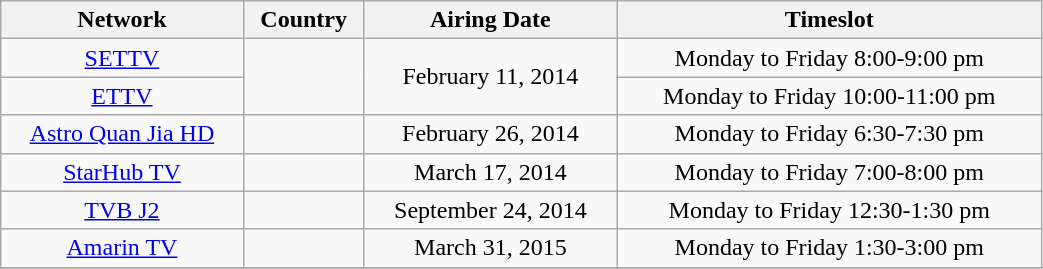<table class="wikitable" style="text-align:center;width:55%;">
<tr>
<th>Network</th>
<th>Country</th>
<th>Airing Date</th>
<th>Timeslot</th>
</tr>
<tr>
<td><a href='#'>SETTV</a></td>
<td rowspan=2></td>
<td rowspan=2>February 11, 2014</td>
<td>Monday to Friday 8:00-9:00 pm</td>
</tr>
<tr>
<td><a href='#'>ETTV</a></td>
<td>Monday to Friday 10:00-11:00 pm</td>
</tr>
<tr>
<td><a href='#'>Astro Quan Jia HD</a></td>
<td></td>
<td>February 26, 2014</td>
<td>Monday to Friday 6:30-7:30 pm</td>
</tr>
<tr>
<td><a href='#'>StarHub TV</a></td>
<td></td>
<td>March 17, 2014</td>
<td>Monday to Friday 7:00-8:00 pm</td>
</tr>
<tr>
<td><a href='#'>TVB J2</a></td>
<td></td>
<td>September 24, 2014</td>
<td>Monday to Friday 12:30-1:30 pm</td>
</tr>
<tr>
<td><a href='#'>Amarin TV</a></td>
<td></td>
<td>March 31, 2015</td>
<td>Monday to Friday 1:30-3:00 pm</td>
</tr>
<tr>
</tr>
</table>
